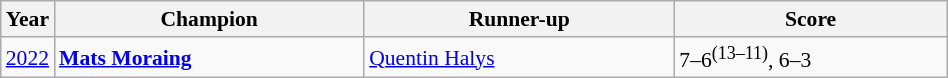<table class="wikitable" style="font-size:90%">
<tr>
<th>Year</th>
<th width="200">Champion</th>
<th width="200">Runner-up</th>
<th width="175">Score</th>
</tr>
<tr>
<td><a href='#'>2022</a></td>
<td> <strong><a href='#'>Mats Moraing</a></strong></td>
<td> <a href='#'>Quentin Halys</a></td>
<td>7–6<sup>(13–11)</sup>, 6–3</td>
</tr>
</table>
